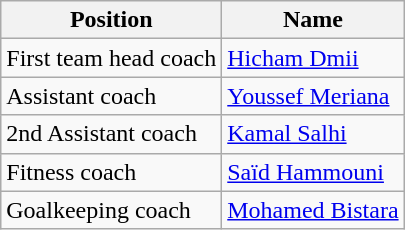<table class="wikitable" style="text-align:center">
<tr>
<th>Position</th>
<th>Name</th>
</tr>
<tr>
<td style="text-align:left;">First team head coach</td>
<td style="text-align:left;"> <a href='#'>Hicham Dmii</a> </td>
</tr>
<tr>
<td style="text-align:left;">Assistant coach</td>
<td style="text-align:left;"> <a href='#'>Youssef Meriana</a></td>
</tr>
<tr>
<td style="text-align:left;">2nd Assistant coach</td>
<td style="text-align:left;"> <a href='#'>Kamal Salhi</a></td>
</tr>
<tr>
<td style="text-align:left;">Fitness coach</td>
<td style="text-align:left;"> <a href='#'>Saïd Hammouni</a></td>
</tr>
<tr>
<td style="text-align:left;">Goalkeeping coach</td>
<td style="text-align:left;"> <a href='#'>Mohamed Bistara</a></td>
</tr>
</table>
